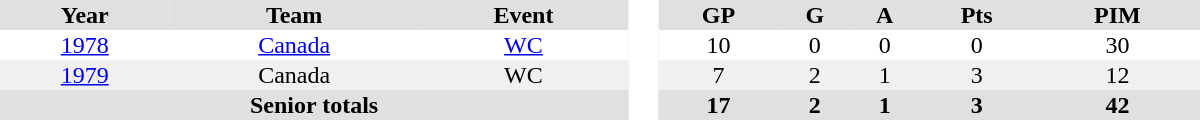<table border="0" cellpadding="1" cellspacing="0" style="text-align:center; width:50em">
<tr ALIGN="center" bgcolor="#e0e0e0">
<th>Year</th>
<th>Team</th>
<th>Event</th>
<th rowspan="99" bgcolor="#ffffff"> </th>
<th>GP</th>
<th>G</th>
<th>A</th>
<th>Pts</th>
<th>PIM</th>
</tr>
<tr>
<td><a href='#'>1978</a></td>
<td><a href='#'>Canada</a></td>
<td><a href='#'>WC</a></td>
<td>10</td>
<td>0</td>
<td>0</td>
<td>0</td>
<td>30</td>
</tr>
<tr bgcolor="#f0f0f0">
<td><a href='#'>1979</a></td>
<td>Canada</td>
<td>WC</td>
<td>7</td>
<td>2</td>
<td>1</td>
<td>3</td>
<td>12</td>
</tr>
<tr style="background:#e0e0e0;">
<th colspan="3">Senior totals</th>
<th>17</th>
<th>2</th>
<th>1</th>
<th>3</th>
<th>42</th>
</tr>
</table>
